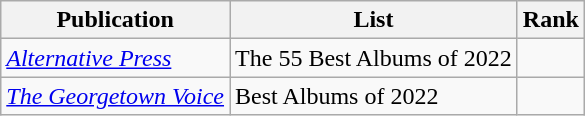<table class="sortable wikitable">
<tr>
<th>Publication</th>
<th>List</th>
<th>Rank</th>
</tr>
<tr>
<td><em><a href='#'>Alternative Press</a></em></td>
<td>The 55 Best Albums of 2022</td>
<td></td>
</tr>
<tr>
<td><em><a href='#'>The Georgetown Voice</a></em></td>
<td>Best Albums of 2022</td>
<td></td>
</tr>
</table>
